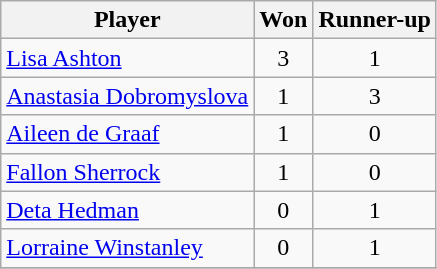<table class="wikitable sortable">
<tr>
<th>Player</th>
<th>Won</th>
<th>Runner-up</th>
</tr>
<tr>
<td> <a href='#'>Lisa Ashton</a></td>
<td align="center">3</td>
<td align="center">1</td>
</tr>
<tr>
<td> <a href='#'>Anastasia Dobromyslova</a></td>
<td align="center">1</td>
<td align="center">3</td>
</tr>
<tr>
<td> <a href='#'>Aileen de Graaf</a></td>
<td align="center">1</td>
<td align="center">0</td>
</tr>
<tr>
<td> <a href='#'>Fallon Sherrock</a></td>
<td align="center">1</td>
<td align="center">0</td>
</tr>
<tr>
<td> <a href='#'>Deta Hedman</a></td>
<td align="center">0</td>
<td align="center">1</td>
</tr>
<tr>
<td> <a href='#'>Lorraine Winstanley</a></td>
<td align="center">0</td>
<td align="center">1</td>
</tr>
<tr>
</tr>
</table>
